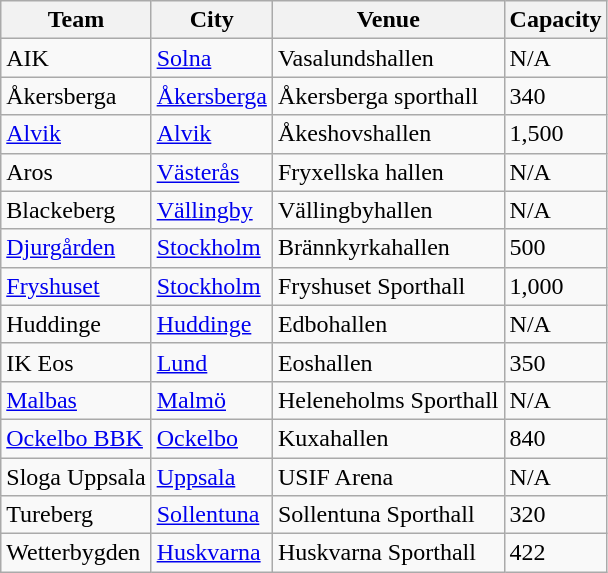<table class="wikitable sortable">
<tr>
<th>Team</th>
<th>City</th>
<th>Venue</th>
<th>Capacity</th>
</tr>
<tr>
<td>AIK</td>
<td><a href='#'>Solna</a></td>
<td>Vasalundshallen</td>
<td>N/A</td>
</tr>
<tr>
<td>Åkersberga</td>
<td><a href='#'>Åkersberga</a></td>
<td>Åkersberga sporthall</td>
<td>340</td>
</tr>
<tr>
<td><a href='#'>Alvik</a></td>
<td><a href='#'>Alvik</a></td>
<td>Åkeshovshallen</td>
<td>1,500</td>
</tr>
<tr>
<td>Aros</td>
<td><a href='#'>Västerås</a></td>
<td>Fryxellska hallen</td>
<td>N/A</td>
</tr>
<tr>
<td>Blackeberg</td>
<td><a href='#'>Vällingby</a></td>
<td>Vällingbyhallen</td>
<td>N/A</td>
</tr>
<tr>
<td><a href='#'>Djurgården</a></td>
<td><a href='#'>Stockholm</a></td>
<td>Brännkyrkahallen</td>
<td>500</td>
</tr>
<tr>
<td><a href='#'>Fryshuset</a></td>
<td><a href='#'>Stockholm</a></td>
<td>Fryshuset Sporthall</td>
<td>1,000</td>
</tr>
<tr>
<td>Huddinge</td>
<td><a href='#'>Huddinge</a></td>
<td>Edbohallen</td>
<td>N/A</td>
</tr>
<tr>
<td>IK Eos</td>
<td><a href='#'>Lund</a></td>
<td>Eoshallen</td>
<td>350</td>
</tr>
<tr>
<td><a href='#'>Malbas</a></td>
<td><a href='#'>Malmö</a></td>
<td>Heleneholms Sporthall</td>
<td>N/A</td>
</tr>
<tr>
<td><a href='#'>Ockelbo BBK</a></td>
<td><a href='#'>Ockelbo</a></td>
<td>Kuxahallen</td>
<td>840</td>
</tr>
<tr>
<td>Sloga Uppsala</td>
<td><a href='#'>Uppsala</a></td>
<td>USIF Arena</td>
<td>N/A</td>
</tr>
<tr>
<td>Tureberg</td>
<td><a href='#'>Sollentuna</a></td>
<td>Sollentuna Sporthall</td>
<td>320</td>
</tr>
<tr>
<td>Wetterbygden</td>
<td><a href='#'>Huskvarna</a></td>
<td>Huskvarna Sporthall</td>
<td>422</td>
</tr>
</table>
